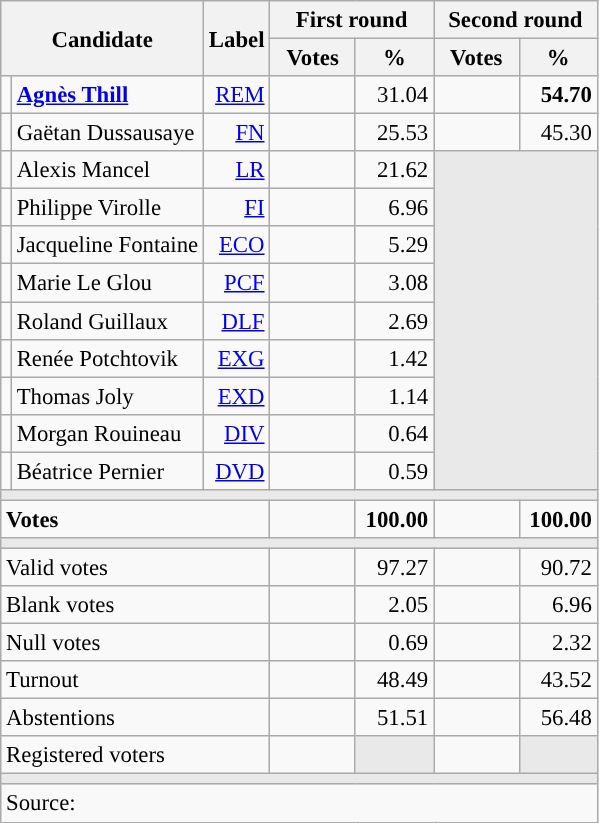<table class="wikitable" style="text-align:right;font-size:95%;">
<tr>
<th rowspan="2" colspan="2">Candidate</th>
<th rowspan="2">Label</th>
<th colspan="2">First round</th>
<th colspan="2">Second round</th>
</tr>
<tr>
<th style="width:50px;">Votes</th>
<th style="width:45px;">%</th>
<th style="width:50px;">Votes</th>
<th style="width:45px;">%</th>
</tr>
<tr>
<td style="color:inherit;background:"></td>
<td style="text-align:left;"><strong><a href='#'>Agnès Thill</a></strong></td>
<td><a href='#'>REM</a></td>
<td></td>
<td>31.04</td>
<td><strong></strong></td>
<td><strong>54.70</strong></td>
</tr>
<tr>
<td style="color:inherit;background:"></td>
<td style="text-align:left;">Gaëtan Dussausaye</td>
<td><a href='#'>FN</a></td>
<td></td>
<td>25.53</td>
<td></td>
<td>45.30</td>
</tr>
<tr>
<td style="color:inherit;background:"></td>
<td style="text-align:left;">Alexis Mancel</td>
<td><a href='#'>LR</a></td>
<td></td>
<td>21.62</td>
<td colspan="2" rowspan="9" style="background:#E9E9E9;"></td>
</tr>
<tr>
<td style="color:inherit;background:"></td>
<td style="text-align:left;">Philippe Virolle</td>
<td><a href='#'>FI</a></td>
<td></td>
<td>6.96</td>
</tr>
<tr>
<td style="color:inherit;background:"></td>
<td style="text-align:left;">Jacqueline Fontaine</td>
<td><a href='#'>ECO</a></td>
<td></td>
<td>5.29</td>
</tr>
<tr>
<td style="color:inherit;background:"></td>
<td style="text-align:left;">Marie Le Glou</td>
<td><a href='#'>PCF</a></td>
<td></td>
<td>3.08</td>
</tr>
<tr>
<td style="color:inherit;background:"></td>
<td style="text-align:left;">Roland Guillaux</td>
<td><a href='#'>DLF</a></td>
<td></td>
<td>2.69</td>
</tr>
<tr>
<td style="color:inherit;background:"></td>
<td style="text-align:left;">Renée Potchtovik</td>
<td><a href='#'>EXG</a></td>
<td></td>
<td>1.42</td>
</tr>
<tr>
<td style="color:inherit;background:"></td>
<td style="text-align:left;">Thomas Joly</td>
<td><a href='#'>EXD</a></td>
<td></td>
<td>1.14</td>
</tr>
<tr>
<td style="color:inherit;background:"></td>
<td style="text-align:left;">Morgan Rouineau</td>
<td><a href='#'>DIV</a></td>
<td></td>
<td>0.64</td>
</tr>
<tr>
<td style="color:inherit;background:"></td>
<td style="text-align:left;">Béatrice Pernier</td>
<td><a href='#'>DVD</a></td>
<td></td>
<td>0.59</td>
</tr>
<tr>
<td colspan="7" style="background:#E9E9E9;"></td>
</tr>
<tr style="font-weight:bold;">
<td colspan="3" style="text-align:left;">Votes</td>
<td></td>
<td>100.00</td>
<td></td>
<td>100.00</td>
</tr>
<tr>
<td colspan="7" style="background:#E9E9E9;"></td>
</tr>
<tr>
<td colspan="3" style="text-align:left;">Valid votes</td>
<td></td>
<td>97.27</td>
<td></td>
<td>90.72</td>
</tr>
<tr>
<td colspan="3" style="text-align:left;">Blank votes</td>
<td></td>
<td>2.05</td>
<td></td>
<td>6.96</td>
</tr>
<tr>
<td colspan="3" style="text-align:left;">Null votes</td>
<td></td>
<td>0.69</td>
<td></td>
<td>2.32</td>
</tr>
<tr>
<td colspan="3" style="text-align:left;">Turnout</td>
<td></td>
<td>48.49</td>
<td></td>
<td>43.52</td>
</tr>
<tr>
<td colspan="3" style="text-align:left;">Abstentions</td>
<td></td>
<td>51.51</td>
<td></td>
<td>56.48</td>
</tr>
<tr>
<td colspan="3" style="text-align:left;">Registered voters</td>
<td></td>
<td style="background:#E9E9E9;"></td>
<td></td>
<td style="background:#E9E9E9;"></td>
</tr>
<tr>
<td colspan="7" style="background:#E9E9E9;"></td>
</tr>
<tr>
<td colspan="7" style="text-align:left;">Source: </td>
</tr>
</table>
